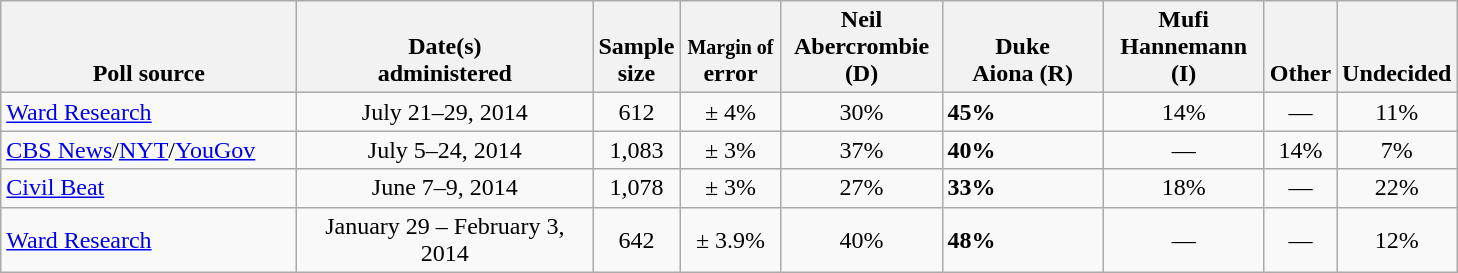<table class="wikitable">
<tr valign= bottom>
<th style="width:190px;">Poll source</th>
<th style="width:190px;">Date(s)<br>administered</th>
<th class=small>Sample<br>size</th>
<th style="width:60px;"><small>Margin of</small><br>error</th>
<th style="width:100px;">Neil<br>Abercrombie (D)</th>
<th style="width:100px;">Duke<br>Aiona (R)</th>
<th style="width:100px;">Mufi<br>Hannemann (I)</th>
<th style="width:40px;">Other</th>
<th style="width:40px;">Undecided</th>
</tr>
<tr>
<td><a href='#'>Ward Research</a></td>
<td align=center>July 21–29, 2014</td>
<td align=center>612</td>
<td align=center>± 4%</td>
<td align=center>30%</td>
<td><strong>45%</strong></td>
<td align=center>14%</td>
<td align=center>—</td>
<td align=center>11%</td>
</tr>
<tr>
<td><a href='#'>CBS News</a>/<a href='#'>NYT</a>/<a href='#'>YouGov</a></td>
<td align=center>July 5–24, 2014</td>
<td align=center>1,083</td>
<td align=center>± 3%</td>
<td align=center>37%</td>
<td><strong>40%</strong></td>
<td align=center>—</td>
<td align=center>14%</td>
<td align=center>7%</td>
</tr>
<tr>
<td><a href='#'>Civil Beat</a></td>
<td align=center>June 7–9, 2014</td>
<td align=center>1,078</td>
<td align=center>± 3%</td>
<td align=center>27%</td>
<td><strong>33%</strong></td>
<td align=center>18%</td>
<td align=center>—</td>
<td align=center>22%</td>
</tr>
<tr>
<td><a href='#'>Ward Research</a></td>
<td align=center>January 29 – February 3, 2014</td>
<td align=center>642</td>
<td align=center>± 3.9%</td>
<td align=center>40%</td>
<td><strong>48%</strong></td>
<td align=center>—</td>
<td align=center>—</td>
<td align=center>12%</td>
</tr>
</table>
